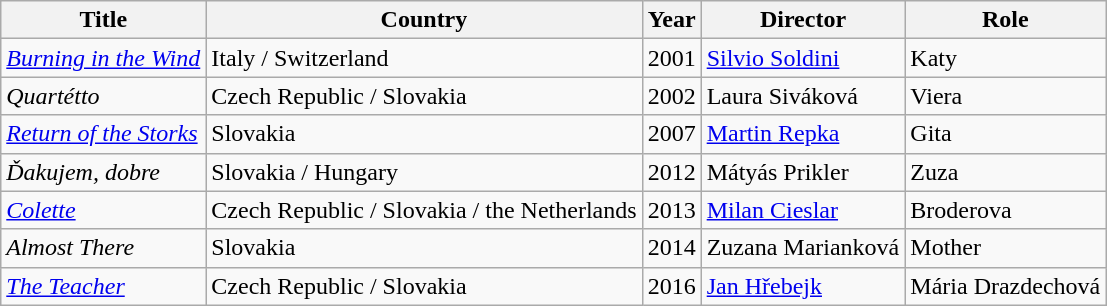<table class="wikitable sortable">
<tr>
<th>Title</th>
<th>Country</th>
<th>Year</th>
<th>Director</th>
<th>Role</th>
</tr>
<tr>
<td><em><a href='#'>Burning in the Wind</a></em></td>
<td>Italy / Switzerland</td>
<td>2001</td>
<td><a href='#'>Silvio Soldini</a></td>
<td>Katy</td>
</tr>
<tr>
<td><em>Quartétto</em></td>
<td>Czech Republic / Slovakia</td>
<td>2002</td>
<td>Laura Siváková</td>
<td>Viera</td>
</tr>
<tr>
<td><em><a href='#'>Return of the Storks</a></em></td>
<td>Slovakia</td>
<td>2007</td>
<td><a href='#'>Martin Repka</a></td>
<td>Gita</td>
</tr>
<tr>
<td><em>Ďakujem, dobre</em></td>
<td>Slovakia / Hungary</td>
<td>2012</td>
<td>Mátyás Prikler</td>
<td>Zuza</td>
</tr>
<tr>
<td><em><a href='#'>Colette</a></em></td>
<td>Czech Republic / Slovakia / the Netherlands</td>
<td>2013</td>
<td><a href='#'>Milan Cieslar</a></td>
<td>Broderova</td>
</tr>
<tr>
<td><em>Almost There</em> </td>
<td>Slovakia</td>
<td>2014</td>
<td>Zuzana Marianková</td>
<td>Mother</td>
</tr>
<tr>
<td><em><a href='#'>The Teacher</a></em></td>
<td>Czech Republic / Slovakia</td>
<td>2016</td>
<td><a href='#'>Jan Hřebejk</a></td>
<td>Mária Drazdechová</td>
</tr>
</table>
